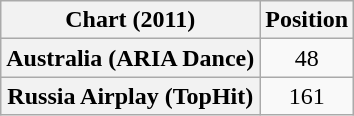<table class="wikitable plainrowheaders">
<tr>
<th scope="col">Chart (2011)</th>
<th scope="col">Position</th>
</tr>
<tr>
<th scope="row">Australia (ARIA Dance)</th>
<td style="text-align:center;">48</td>
</tr>
<tr>
<th scope="row">Russia Airplay (TopHit)</th>
<td style="text-align:center;">161</td>
</tr>
</table>
